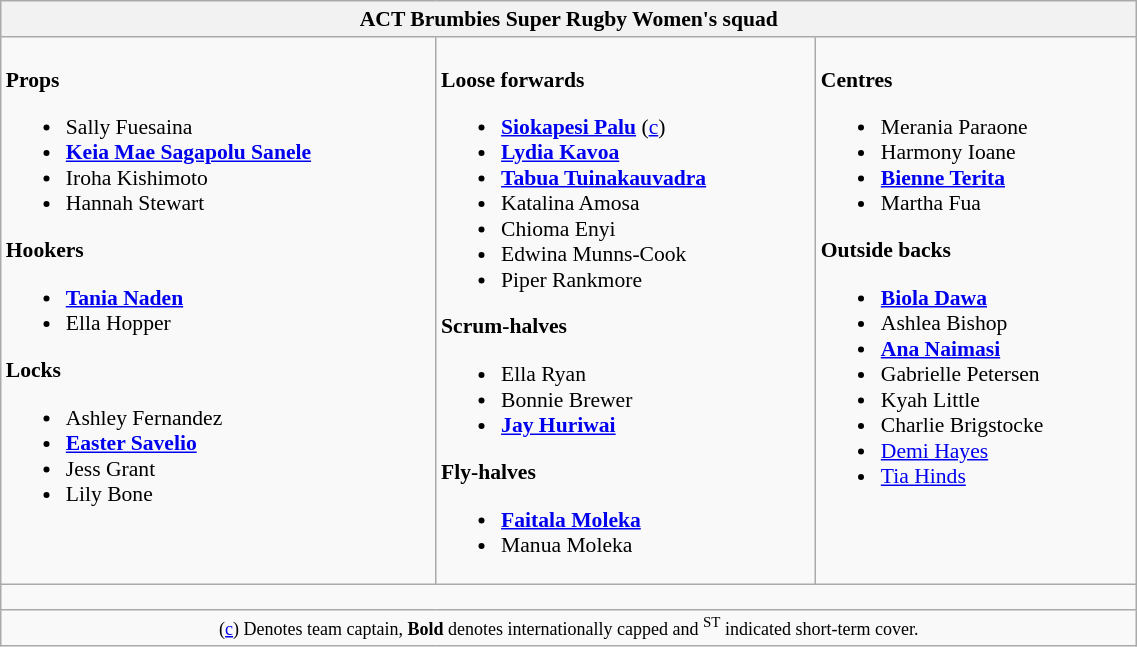<table class="wikitable" style="text-align:left; font-size:90%; width:60%">
<tr>
<th colspan="3">ACT Brumbies Super Rugby Women's squad</th>
</tr>
<tr valign="top">
<td><br><strong>Props</strong><ul><li> Sally Fuesaina</li><li> <strong><a href='#'>Keia Mae Sagapolu Sanele</a></strong></li><li> Iroha Kishimoto</li><li> Hannah Stewart</li></ul><strong>Hookers</strong><ul><li> <strong><a href='#'>Tania Naden</a></strong></li><li> Ella Hopper</li></ul><strong>Locks</strong><ul><li> Ashley Fernandez</li><li> <strong><a href='#'>Easter Savelio</a></strong></li><li> Jess Grant</li><li> Lily Bone</li></ul></td>
<td><br><strong>Loose forwards</strong><ul><li> <strong><a href='#'>Siokapesi Palu</a></strong> (<a href='#'>c</a>)</li><li> <strong><a href='#'>Lydia Kavoa</a></strong></li><li> <strong><a href='#'>Tabua Tuinakauvadra</a></strong></li><li> Katalina Amosa</li><li> Chioma Enyi</li><li> Edwina Munns-Cook</li><li> Piper Rankmore</li></ul><strong>Scrum-halves</strong><ul><li> Ella Ryan</li><li> Bonnie Brewer</li><li> <a href='#'><strong>Jay Huriwai</strong></a></li></ul><strong>Fly-halves</strong><ul><li> <strong><a href='#'>Faitala Moleka</a></strong></li><li> Manua Moleka</li></ul></td>
<td><br><strong>Centres</strong><ul><li> Merania Paraone</li><li> Harmony Ioane</li><li> <strong><a href='#'>Bienne Terita</a></strong></li><li> Martha Fua</li></ul><strong>Outside backs</strong><ul><li> <strong><a href='#'>Biola Dawa</a></strong></li><li> Ashlea Bishop</li><li> <strong><a href='#'>Ana Naimasi</a></strong></li><li> Gabrielle Petersen</li><li> Kyah Little</li><li> Charlie Brigstocke</li><li> <a href='#'>Demi Hayes</a></li><li> <a href='#'>Tia Hinds</a></li></ul></td>
</tr>
<tr>
<td colspan="3" style="height: 10px;"></td>
</tr>
<tr>
<td colspan="3" style="text-align:center;"><small>(<a href='#'>c</a>) Denotes team captain, <strong>Bold</strong> denotes internationally capped and <sup>ST</sup> indicated short-term cover. <br> </small></td>
</tr>
</table>
